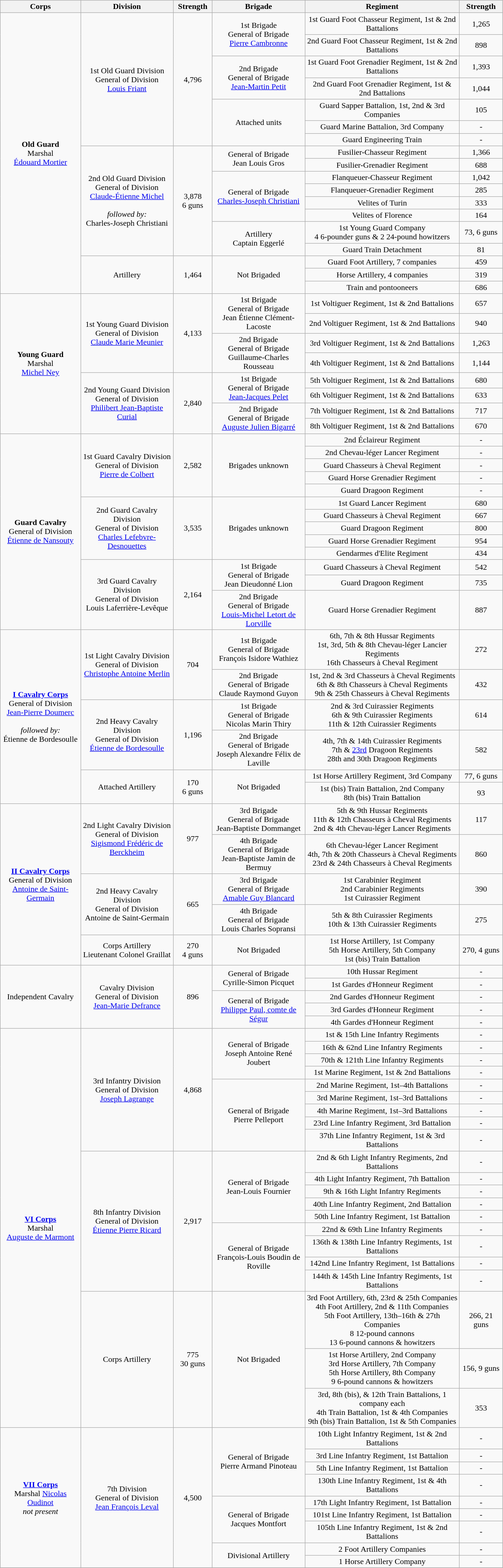<table class="wikitable" style="text-align:center; width:80%;">
<tr>
<th width=13%>Corps</th>
<th width=15%>Division</th>
<th width=5%>Strength</th>
<th width=15%>Brigade</th>
<th width=25%>Regiment</th>
<th width=7%>Strength</th>
</tr>
<tr>
<td ROWSPAN=18><strong>Old Guard</strong><br>Marshal<br><a href='#'>Édouard Mortier</a><br></td>
<td ROWSPAN=7>1st Old Guard Division<br>General of Division<br><a href='#'>Louis Friant</a><br></td>
<td ROWSPAN=7>4,796</td>
<td ROWSPAN=2>1st Brigade<br>General of Brigade<br><a href='#'>Pierre Cambronne</a></td>
<td>1st Guard Foot Chasseur Regiment, 1st & 2nd Battalions</td>
<td>1,265</td>
</tr>
<tr>
<td>2nd Guard Foot Chasseur Regiment, 1st & 2nd Battalions</td>
<td>898</td>
</tr>
<tr>
<td ROWSPAN=2>2nd Brigade<br>General of Brigade<br><a href='#'>Jean-Martin Petit</a></td>
<td>1st Guard Foot Grenadier Regiment, 1st & 2nd Battalions</td>
<td>1,393</td>
</tr>
<tr>
<td>2nd Guard Foot Grenadier Regiment, 1st & 2nd Battalions</td>
<td>1,044</td>
</tr>
<tr>
<td ROWSPAN=3>Attached units</td>
<td>Guard Sapper Battalion, 1st, 2nd & 3rd Companies</td>
<td>105</td>
</tr>
<tr>
<td>Guard Marine Battalion, 3rd Company</td>
<td>-</td>
</tr>
<tr>
<td>Guard Engineering Train</td>
<td>-</td>
</tr>
<tr>
<td ROWSPAN=8>2nd Old Guard Division<br>General of Division<br><a href='#'>Claude-Étienne Michel</a><br><br><em>followed by:</em><br>Charles-Joseph Christiani</td>
<td ROWSPAN=8>3,878<br>6 guns</td>
<td ROWSPAN=2>General of Brigade<br>Jean Louis Gros</td>
<td>Fusilier-Chasseur Regiment</td>
<td>1,366</td>
</tr>
<tr>
<td>Fusilier-Grenadier Regiment</td>
<td>688</td>
</tr>
<tr>
<td ROWSPAN=4>General of Brigade<br><a href='#'>Charles-Joseph Christiani</a></td>
<td>Flanqueuer-Chasseur Regiment</td>
<td>1,042</td>
</tr>
<tr>
<td>Flanqueuer-Grenadier Regiment</td>
<td>285</td>
</tr>
<tr>
<td>Velites of Turin</td>
<td>333</td>
</tr>
<tr>
<td>Velites of Florence</td>
<td>164</td>
</tr>
<tr>
<td ROWSPAN=2>Artillery<br>Captain Eggerlé</td>
<td>1st Young Guard Company<br>4 6-pounder guns & 2 24-pound howitzers</td>
<td>73, 6 guns</td>
</tr>
<tr>
<td>Guard Train Detachment</td>
<td>81</td>
</tr>
<tr>
<td ROWSPAN=3>Artillery</td>
<td ROWSPAN=3>1,464</td>
<td ROWSPAN=3>Not Brigaded</td>
<td>Guard Foot Artillery, 7 companies</td>
<td>459</td>
</tr>
<tr>
<td>Horse Artillery, 4 companies</td>
<td>319</td>
</tr>
<tr>
<td>Train and pontooneers</td>
<td>686</td>
</tr>
<tr>
<td ROWSPAN=8><strong>Young Guard</strong><br>Marshal<br><a href='#'>Michel Ney</a><br></td>
<td ROWSPAN=4>1st Young Guard Division<br>General of Division<br><a href='#'>Claude Marie Meunier</a><br></td>
<td ROWSPAN=4>4,133</td>
<td ROWSPAN=2>1st Brigade<br>General of Brigade<br>Jean Étienne Clément-Lacoste</td>
<td>1st Voltiguer Regiment, 1st & 2nd Battalions</td>
<td>657</td>
</tr>
<tr>
<td>2nd Voltiguer Regiment, 1st & 2nd Battalions</td>
<td>940</td>
</tr>
<tr>
<td ROWSPAN=2>2nd Brigade<br>General of Brigade<br>Guillaume-Charles Rousseau</td>
<td>3rd Voltiguer Regiment, 1st & 2nd Battalions</td>
<td>1,263</td>
</tr>
<tr>
<td>4th Voltiguer Regiment, 1st & 2nd Battalions</td>
<td>1,144</td>
</tr>
<tr>
<td ROWSPAN=4>2nd Young Guard Division<br>General of Division<br><a href='#'>Philibert Jean-Baptiste Curial</a><br></td>
<td ROWSPAN=4>2,840</td>
<td ROWSPAN=2>1st Brigade<br>General of Brigade<br><a href='#'>Jean-Jacques Pelet</a></td>
<td>5th Voltiguer Regiment, 1st & 2nd Battalions</td>
<td>680</td>
</tr>
<tr>
<td>6th Voltiguer Regiment, 1st & 2nd Battalions</td>
<td>633</td>
</tr>
<tr>
<td ROWSPAN=2>2nd Brigade<br>General of Brigade<br><a href='#'>Auguste Julien Bigarré</a></td>
<td>7th Voltiguer Regiment, 1st & 2nd Battalions</td>
<td>717</td>
</tr>
<tr>
<td>8th Voltiguer Regiment, 1st & 2nd Battalions</td>
<td>670</td>
</tr>
<tr>
<td ROWSPAN=13><strong>Guard Cavalry</strong><br>General of Division<br><a href='#'>Étienne de Nansouty</a><br></td>
<td ROWSPAN=5>1st Guard Cavalry Division<br>General of Division<br><a href='#'>Pierre de Colbert</a><br></td>
<td ROWSPAN=5>2,582</td>
<td ROWSPAN=5>Brigades unknown</td>
<td>2nd Éclaireur Regiment</td>
<td>-</td>
</tr>
<tr>
<td>2nd Chevau-léger Lancer Regiment</td>
<td>-</td>
</tr>
<tr>
<td>Guard Chasseurs à Cheval Regiment</td>
<td>-</td>
</tr>
<tr>
<td>Guard Horse Grenadier Regiment</td>
<td>-</td>
</tr>
<tr>
<td>Guard Dragoon Regiment</td>
<td>-</td>
</tr>
<tr>
<td ROWSPAN=5>2nd Guard Cavalry Division<br>General of Division<br><a href='#'>Charles Lefebvre-Desnouettes</a><br></td>
<td ROWSPAN=5>3,535</td>
<td ROWSPAN=5>Brigades unknown</td>
<td>1st Guard Lancer Regiment</td>
<td>680</td>
</tr>
<tr>
<td>Guard Chasseurs à Cheval Regiment</td>
<td>667</td>
</tr>
<tr>
<td>Guard Dragoon Regiment</td>
<td>800</td>
</tr>
<tr>
<td>Guard Horse Grenadier Regiment</td>
<td>954</td>
</tr>
<tr>
<td>Gendarmes d'Elite Regiment</td>
<td>434</td>
</tr>
<tr>
<td ROWSPAN=3>3rd Guard Cavalry Division<br>General of Division<br>Louis Laferrière-Levêque<br></td>
<td ROWSPAN=3>2,164</td>
<td ROWSPAN=2>1st Brigade<br>General of Brigade<br>Jean Dieudonné Lion</td>
<td>Guard Chasseurs à Cheval Regiment</td>
<td>542</td>
</tr>
<tr>
<td>Guard Dragoon Regiment</td>
<td>735</td>
</tr>
<tr>
<td ROWSPAN=1>2nd Brigade<br>General of Brigade<br><a href='#'>Louis-Michel Letort de Lorville</a></td>
<td>Guard Horse Grenadier Regiment</td>
<td>887</td>
</tr>
<tr>
<td ROWSPAN=6><strong><a href='#'>I Cavalry Corps</a></strong><br>General of Division<br><a href='#'>Jean-Pierre Doumerc</a><br><br><em>followed by:</em><br>Étienne de Bordesoulle</td>
<td ROWSPAN=2>1st Light Cavalry Division<br>General of Division<br><a href='#'>Christophe Antoine Merlin</a><br></td>
<td ROWSPAN=2>704</td>
<td ROWSPAN=1>1st Brigade<br>General of Brigade<br>François Isidore Wathiez</td>
<td>6th, 7th & 8th Hussar Regiments<br>1st, 3rd, 5th & 8th Chevau-léger Lancier Regiments<br>16th Chasseurs à Cheval Regiment</td>
<td>272</td>
</tr>
<tr>
<td ROWSPAN=1>2nd Brigade<br>General of Brigade<br>Claude Raymond Guyon</td>
<td>1st, 2nd & 3rd Chasseurs à Cheval Regiments<br>6th & 8th Chasseurs à Cheval Regiments<br>9th & 25th Chasseurs à Cheval Regiments</td>
<td>432</td>
</tr>
<tr>
<td ROWSPAN=2>2nd Heavy Cavalry Division<br>General of Division<br><a href='#'>Étienne de Bordesoulle</a><br></td>
<td ROWSPAN=2>1,196</td>
<td ROWSPAN=1>1st Brigade<br>General of Brigade<br>Nicolas Marin Thiry</td>
<td>2nd & 3rd Cuirassier Regiments<br>6th & 9th Cuirassier Regiments<br>11th & 12th Cuirassier Regiments</td>
<td>614</td>
</tr>
<tr>
<td ROWSPAN=1>2nd Brigade<br>General of Brigade<br>Joseph Alexandre Félix de Laville</td>
<td>4th, 7th & 14th Cuirassier Regiments<br>7th & <a href='#'>23rd</a> Dragoon Regiments<br>28th and 30th Dragoon Regiments</td>
<td>582</td>
</tr>
<tr>
<td ROWSPAN=2>Attached Artillery</td>
<td ROWSPAN=2>170<br>6 guns</td>
<td ROWSPAN=2>Not Brigaded</td>
<td>1st Horse Artillery Regiment, 3rd Company</td>
<td>77, 6 guns</td>
</tr>
<tr>
<td>1st (bis) Train Battalion, 2nd Company<br>8th (bis) Train Battalion</td>
<td>93</td>
</tr>
<tr>
<td ROWSPAN=5><strong><a href='#'>II Cavalry Corps</a></strong><br>General of Division<br><a href='#'>Antoine de Saint-Germain</a></td>
<td ROWSPAN=2>2nd Light Cavalry Division<br>General of Division<br><a href='#'>Sigismond Frédéric de Berckheim</a><br></td>
<td ROWSPAN=2>977</td>
<td ROWSPAN=1>3rd Brigade<br>General of Brigade<br>Jean-Baptiste Dommanget</td>
<td>5th & 9th Hussar Regiments<br>11th & 12th Chasseurs à Cheval Regiments<br>2nd & 4th Chevau-léger Lancer Regiments</td>
<td>117</td>
</tr>
<tr>
<td ROWSPAN=1>4th Brigade<br>General of Brigade<br>Jean-Baptiste Jamin de Bermuy</td>
<td>6th Chevau-léger Lancer Regiment<br>4th, 7th & 20th Chasseurs à Cheval Regiments<br>23rd & 24th Chasseurs à Cheval Regiments</td>
<td>860</td>
</tr>
<tr>
<td ROWSPAN=2>2nd Heavy Cavalry Division<br>General of Division<br>Antoine de Saint-Germain</td>
<td ROWSPAN=2>665</td>
<td ROWSPAN=1>3rd Brigade<br>General of Brigade<br><a href='#'>Amable Guy Blancard</a></td>
<td>1st Carabinier Regiment<br>2nd Carabinier Regiments<br>1st Cuirassier Regiment</td>
<td>390</td>
</tr>
<tr>
<td ROWSPAN=1>4th Brigade<br>General of Brigade<br>Louis Charles Sopransi</td>
<td>5th & 8th Cuirassier Regiments<br>10th & 13th Cuirassier Regiments</td>
<td>275</td>
</tr>
<tr>
<td ROWSPAN=1>Corps Artillery<br>Lieutenant Colonel Graillat</td>
<td ROWSPAN=1>270<br>4 guns</td>
<td ROWSPAN=1>Not Brigaded</td>
<td>1st Horse Artillery, 1st Company<br>5th Horse Artillery, 5th Company<br>1st (bis) Train Battalion</td>
<td>270, 4 guns</td>
</tr>
<tr>
<td ROWSPAN=5>Independent Cavalry</td>
<td ROWSPAN=5>Cavalry Division<br>General of Division<br><a href='#'>Jean-Marie Defrance</a><br></td>
<td ROWSPAN=5>896</td>
<td ROWSPAN=2>General of Brigade<br>Cyrille-Simon Picquet</td>
<td>10th Hussar Regiment</td>
<td>-</td>
</tr>
<tr>
<td>1st Gardes d'Honneur Regiment</td>
<td>-</td>
</tr>
<tr>
<td ROWSPAN=3>General of Brigade<br><a href='#'>Philippe Paul, comte de Ségur</a></td>
<td>2nd Gardes d'Honneur Regiment</td>
<td>-</td>
</tr>
<tr>
<td>3rd Gardes d'Honneur Regiment</td>
<td>-</td>
</tr>
<tr>
<td>4th Gardes d'Honneur Regiment</td>
<td>-</td>
</tr>
<tr>
<td ROWSPAN=21><strong><a href='#'>VI Corps</a></strong><br>Marshal<br><a href='#'>Auguste de Marmont</a><br></td>
<td ROWSPAN=9>3rd Infantry Division<br>General of Division<br><a href='#'>Joseph Lagrange</a><br></td>
<td ROWSPAN=9>4,868</td>
<td ROWSPAN=4>General of Brigade<br>Joseph Antoine René Joubert</td>
<td>1st & 15th Line Infantry Regiments</td>
<td>-</td>
</tr>
<tr>
<td>16th & 62nd Line Infantry Regiments</td>
<td>-</td>
</tr>
<tr>
<td>70th & 121th Line Infantry Regiments</td>
<td>-</td>
</tr>
<tr>
<td>1st Marine Regiment, 1st & 2nd Battalions</td>
<td>-</td>
</tr>
<tr>
<td ROWSPAN=5>General of Brigade<br>Pierre Pelleport</td>
<td>2nd Marine Regiment, 1st–4th Battalions</td>
<td>-</td>
</tr>
<tr>
<td>3rd Marine Regiment, 1st–3rd Battalions</td>
<td>-</td>
</tr>
<tr>
<td>4th Marine Regiment, 1st–3rd Battalions</td>
<td>-</td>
</tr>
<tr>
<td>23rd Line Infantry Regiment, 3rd Battalion</td>
<td>-</td>
</tr>
<tr>
<td>37th Line Infantry Regiment, 1st & 3rd Battalions</td>
<td>-</td>
</tr>
<tr>
<td ROWSPAN=9>8th Infantry Division<br>General of Division<br><a href='#'>Étienne Pierre Ricard</a><br></td>
<td ROWSPAN=9>2,917</td>
<td ROWSPAN=5>General of Brigade<br>Jean-Louis Fournier</td>
<td>2nd & 6th Light Infantry Regiments, 2nd Battalions</td>
<td>-</td>
</tr>
<tr>
<td>4th Light Infantry Regiment, 7th Battalion</td>
<td>-</td>
</tr>
<tr>
<td>9th & 16th Light Infantry Regiments</td>
<td>-</td>
</tr>
<tr>
<td>40th Line Infantry Regiment, 2nd Battalion</td>
<td>-</td>
</tr>
<tr>
<td>50th Line Infantry Regiment, 1st Battalion</td>
<td>-</td>
</tr>
<tr>
<td ROWSPAN=4>General of Brigade<br>François-Louis Boudin de Roville</td>
<td>22nd & 69th Line Infantry Regiments</td>
<td>-</td>
</tr>
<tr>
<td>136th & 138th Line Infantry Regiments, 1st Battalions</td>
<td>-</td>
</tr>
<tr>
<td>142nd Line Infantry Regiment, 1st Battalions</td>
<td>-</td>
</tr>
<tr>
<td>144th & 145th Line Infantry Regiments, 1st Battalions</td>
<td>-</td>
</tr>
<tr>
<td ROWSPAN=3>Corps Artillery</td>
<td ROWSPAN=3>775<br>30 guns</td>
<td ROWSPAN=3>Not Brigaded</td>
<td>3rd Foot Artillery, 6th, 23rd & 25th Companies<br>4th Foot Artillery, 2nd & 11th Companies<br>5th Foot Artillery, 13th–16th & 27th Companies<br>8 12-pound cannons<br>13 6-pound cannons & howitzers</td>
<td>266, 21 guns</td>
</tr>
<tr>
<td>1st Horse Artillery, 2nd Company<br>3rd Horse Artillery, 7th Company<br>5th Horse Artillery, 8th Company<br>9 6-pound cannons & howitzers</td>
<td>156, 9 guns</td>
</tr>
<tr>
<td>3rd, 8th (bis), & 12th Train Battalions, 1 company each<br>4th Train Battalion, 1st & 4th Companies<br>9th (bis) Train Battalion, 1st & 5th Companies</td>
<td>353</td>
</tr>
<tr>
<td ROWSPAN=9><strong><a href='#'>VII Corps</a></strong><br>Marshal <a href='#'>Nicolas Oudinot</a><br><em>not present</em><br></td>
<td ROWSPAN=9>7th Division<br>General of Division<br><a href='#'>Jean François Leval</a></td>
<td ROWSPAN=9>4,500</td>
<td ROWSPAN=4>General of Brigade<br>Pierre Armand Pinoteau</td>
<td>10th Light Infantry Regiment, 1st & 2nd Battalions</td>
<td>-</td>
</tr>
<tr>
<td>3rd Line Infantry Regiment, 1st Battalion</td>
<td>-</td>
</tr>
<tr>
<td>5th Line Infantry Regiment, 1st Battalion</td>
<td>-</td>
</tr>
<tr>
<td>130th Line Infantry Regiment, 1st & 4th Battalions</td>
<td>-</td>
</tr>
<tr>
<td ROWSPAN=3>General of Brigade<br>Jacques Montfort</td>
<td>17th Light Infantry Regiment, 1st Battalion</td>
<td>-</td>
</tr>
<tr>
<td>101st Line Infantry Regiment, 1st Battalion</td>
<td>-</td>
</tr>
<tr>
<td>105th Line Infantry Regiment, 1st & 2nd Battalions</td>
<td>-</td>
</tr>
<tr>
<td ROWSPAN=2>Divisional Artillery</td>
<td>2 Foot Artillery Companies</td>
<td>-</td>
</tr>
<tr>
<td>1 Horse Artillery Company</td>
<td>-</td>
</tr>
<tr>
</tr>
</table>
